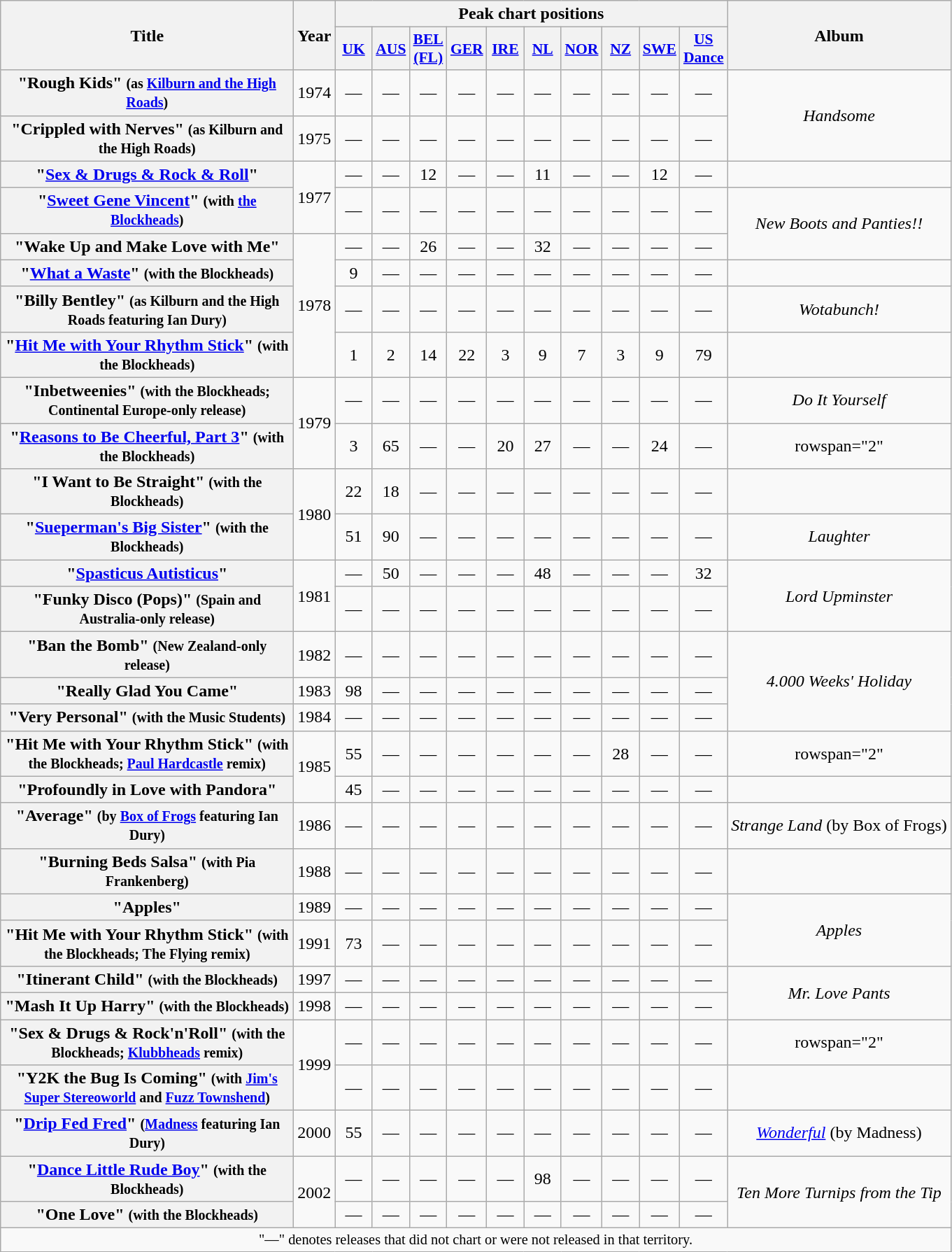<table class="wikitable plainrowheaders" style="text-align:center;">
<tr>
<th rowspan="2" scope="col" style="width:17em;">Title</th>
<th rowspan="2" scope="col" style="width:2em;">Year</th>
<th colspan="10">Peak chart positions</th>
<th rowspan="2">Album</th>
</tr>
<tr>
<th scope="col" style="width:2em;font-size:90%;"><a href='#'>UK</a><br></th>
<th scope="col" style="width:2em;font-size:90%;"><a href='#'>AUS</a><br></th>
<th scope="col" style="width:2em;font-size:90%;"><a href='#'>BEL (FL)</a><br></th>
<th scope="col" style="width:2em;font-size:90%;"><a href='#'>GER</a><br></th>
<th scope="col" style="width:2em;font-size:90%;"><a href='#'>IRE</a><br></th>
<th scope="col" style="width:2em;font-size:90%;"><a href='#'>NL</a><br></th>
<th scope="col" style="width:2em;font-size:90%;"><a href='#'>NOR</a><br></th>
<th scope="col" style="width:2em;font-size:90%;"><a href='#'>NZ</a><br></th>
<th scope="col" style="width:2em;font-size:90%;"><a href='#'>SWE</a><br></th>
<th scope="col" style="width:2em;font-size:90%;"><a href='#'>US Dance</a><br></th>
</tr>
<tr>
<th scope="row">"Rough Kids" <small>(as <a href='#'>Kilburn and the High Roads</a>)</small></th>
<td>1974</td>
<td>—</td>
<td>—</td>
<td>—</td>
<td>—</td>
<td>—</td>
<td>—</td>
<td>—</td>
<td>—</td>
<td>—</td>
<td>—</td>
<td rowspan="2"><em>Handsome</em></td>
</tr>
<tr>
<th scope="row">"Crippled with Nerves" <small>(as Kilburn and the High Roads)</small></th>
<td>1975</td>
<td>—</td>
<td>—</td>
<td>—</td>
<td>—</td>
<td>—</td>
<td>—</td>
<td>—</td>
<td>—</td>
<td>—</td>
<td>—</td>
</tr>
<tr>
<th scope="row">"<a href='#'>Sex & Drugs & Rock & Roll</a>"</th>
<td rowspan="2">1977</td>
<td>—</td>
<td>—</td>
<td>12</td>
<td>—</td>
<td>—</td>
<td>11</td>
<td>—</td>
<td>—</td>
<td>12</td>
<td>—</td>
<td></td>
</tr>
<tr>
<th scope="row">"<a href='#'>Sweet Gene Vincent</a>" <small>(with <a href='#'>the Blockheads</a>)</small></th>
<td>—</td>
<td>—</td>
<td>—</td>
<td>—</td>
<td>—</td>
<td>—</td>
<td>—</td>
<td>—</td>
<td>—</td>
<td>—</td>
<td rowspan="2"><em>New Boots and Panties!!</em></td>
</tr>
<tr>
<th scope="row">"Wake Up and Make Love with Me"</th>
<td rowspan="4">1978</td>
<td>—</td>
<td>—</td>
<td>26</td>
<td>—</td>
<td>—</td>
<td>32</td>
<td>—</td>
<td>—</td>
<td>—</td>
<td>—</td>
</tr>
<tr>
<th scope="row">"<a href='#'>What a Waste</a>" <small>(with the Blockheads)</small></th>
<td>9</td>
<td>—</td>
<td>—</td>
<td>—</td>
<td>—</td>
<td>—</td>
<td>—</td>
<td>—</td>
<td>—</td>
<td>—</td>
<td></td>
</tr>
<tr>
<th scope="row">"Billy Bentley" <small>(as Kilburn and the High Roads featuring Ian Dury)</small></th>
<td>—</td>
<td>—</td>
<td>—</td>
<td>—</td>
<td>—</td>
<td>—</td>
<td>—</td>
<td>—</td>
<td>—</td>
<td>—</td>
<td><em>Wotabunch!</em></td>
</tr>
<tr>
<th scope="row">"<a href='#'>Hit Me with Your Rhythm Stick</a>" <small>(with the Blockheads)</small></th>
<td>1</td>
<td>2</td>
<td>14</td>
<td>22</td>
<td>3</td>
<td>9</td>
<td>7</td>
<td>3</td>
<td>9</td>
<td>79</td>
<td></td>
</tr>
<tr>
<th scope="row">"Inbetweenies" <small>(with the Blockheads; Continental Europe-only release)</small></th>
<td rowspan="2">1979</td>
<td>—</td>
<td>—</td>
<td>—</td>
<td>—</td>
<td>—</td>
<td>—</td>
<td>—</td>
<td>—</td>
<td>—</td>
<td>—</td>
<td><em>Do It Yourself</em></td>
</tr>
<tr>
<th scope="row">"<a href='#'>Reasons to Be Cheerful, Part 3</a>" <small>(with the Blockheads)</small></th>
<td>3</td>
<td>65</td>
<td>—</td>
<td>—</td>
<td>20</td>
<td>27</td>
<td>—</td>
<td>—</td>
<td>24</td>
<td>—</td>
<td>rowspan="2" </td>
</tr>
<tr>
<th scope="row">"I Want to Be Straight" <small>(with the Blockheads)</small></th>
<td rowspan="2">1980</td>
<td>22</td>
<td>18</td>
<td>—</td>
<td>—</td>
<td>—</td>
<td>—</td>
<td>—</td>
<td>—</td>
<td>—</td>
<td>—</td>
</tr>
<tr>
<th scope="row">"<a href='#'>Sueperman's Big Sister</a>" <small>(with the Blockheads)</small></th>
<td>51</td>
<td>90</td>
<td>—</td>
<td>—</td>
<td>—</td>
<td>—</td>
<td>—</td>
<td>—</td>
<td>—</td>
<td>—</td>
<td><em>Laughter</em></td>
</tr>
<tr>
<th scope="row">"<a href='#'>Spasticus Autisticus</a>"</th>
<td rowspan="2">1981</td>
<td>—</td>
<td>50</td>
<td>—</td>
<td>—</td>
<td>—</td>
<td>48</td>
<td>—</td>
<td>—</td>
<td>—</td>
<td>32</td>
<td rowspan="2"><em>Lord Upminster</em></td>
</tr>
<tr>
<th scope="row">"Funky Disco (Pops)" <small>(Spain and Australia-only release)</small></th>
<td>—</td>
<td>—</td>
<td>—</td>
<td>—</td>
<td>—</td>
<td>—</td>
<td>—</td>
<td>—</td>
<td>—</td>
<td>—</td>
</tr>
<tr>
<th scope="row">"Ban the Bomb" <small>(New Zealand-only release)</small></th>
<td>1982</td>
<td>—</td>
<td>—</td>
<td>—</td>
<td>—</td>
<td>—</td>
<td>—</td>
<td>—</td>
<td>—</td>
<td>—</td>
<td>—</td>
<td rowspan="3"><em>4.000 Weeks' Holiday</em></td>
</tr>
<tr>
<th scope="row">"Really Glad You Came"</th>
<td>1983</td>
<td>98</td>
<td>—</td>
<td>—</td>
<td>—</td>
<td>—</td>
<td>—</td>
<td>—</td>
<td>—</td>
<td>—</td>
<td>—</td>
</tr>
<tr>
<th scope="row">"Very Personal" <small>(with the Music Students)</small></th>
<td>1984</td>
<td>—</td>
<td>—</td>
<td>—</td>
<td>—</td>
<td>—</td>
<td>—</td>
<td>—</td>
<td>—</td>
<td>—</td>
<td>—</td>
</tr>
<tr>
<th scope="row">"Hit Me with Your Rhythm Stick" <small>(with the Blockheads; <a href='#'>Paul Hardcastle</a> remix)</small></th>
<td rowspan="2">1985</td>
<td>55</td>
<td>—</td>
<td>—</td>
<td>—</td>
<td>—</td>
<td>—</td>
<td>—</td>
<td>28</td>
<td>—</td>
<td>—</td>
<td>rowspan="2" </td>
</tr>
<tr>
<th scope="row">"Profoundly in Love with Pandora"</th>
<td>45</td>
<td>—</td>
<td>—</td>
<td>—</td>
<td>—</td>
<td>—</td>
<td>—</td>
<td>—</td>
<td>—</td>
<td>—</td>
</tr>
<tr>
<th scope="row">"Average" <small>(by <a href='#'>Box of Frogs</a> featuring Ian Dury)</small></th>
<td>1986</td>
<td>—</td>
<td>—</td>
<td>—</td>
<td>—</td>
<td>—</td>
<td>—</td>
<td>—</td>
<td>—</td>
<td>—</td>
<td>—</td>
<td><em>Strange Land</em> (by Box of Frogs)</td>
</tr>
<tr>
<th scope="row">"Burning Beds Salsa" <small>(with Pia Frankenberg)</small></th>
<td>1988</td>
<td>—</td>
<td>—</td>
<td>—</td>
<td>—</td>
<td>—</td>
<td>—</td>
<td>—</td>
<td>—</td>
<td>—</td>
<td>—</td>
<td></td>
</tr>
<tr>
<th scope="row">"Apples"</th>
<td>1989</td>
<td>—</td>
<td>—</td>
<td>—</td>
<td>—</td>
<td>—</td>
<td>—</td>
<td>—</td>
<td>—</td>
<td>—</td>
<td>—</td>
<td rowspan="2"><em>Apples</em></td>
</tr>
<tr>
<th scope="row">"Hit Me with Your Rhythm Stick" <small>(with the Blockheads; The Flying remix)</small></th>
<td>1991</td>
<td>73</td>
<td>—</td>
<td>—</td>
<td>—</td>
<td>—</td>
<td>—</td>
<td>—</td>
<td>—</td>
<td>—</td>
<td>—</td>
</tr>
<tr>
<th scope="row">"Itinerant Child" <small>(with the Blockheads)</small></th>
<td>1997</td>
<td>—</td>
<td>—</td>
<td>—</td>
<td>—</td>
<td>—</td>
<td>—</td>
<td>—</td>
<td>—</td>
<td>—</td>
<td>—</td>
<td rowspan="2"><em>Mr. Love Pants</em></td>
</tr>
<tr>
<th scope="row">"Mash It Up Harry" <small>(with the Blockheads)</small></th>
<td>1998</td>
<td>—</td>
<td>—</td>
<td>—</td>
<td>—</td>
<td>—</td>
<td>—</td>
<td>—</td>
<td>—</td>
<td>—</td>
<td>—</td>
</tr>
<tr>
<th scope="row">"Sex & Drugs & Rock'n'Roll" <small>(with the Blockheads; <a href='#'>Klubbheads</a> remix)</small></th>
<td rowspan="2">1999</td>
<td>—</td>
<td>—</td>
<td>—</td>
<td>—</td>
<td>—</td>
<td>—</td>
<td>—</td>
<td>—</td>
<td>—</td>
<td>—</td>
<td>rowspan="2" </td>
</tr>
<tr>
<th scope="row">"Y2K the Bug Is Coming" <small>(with <a href='#'>Jim's Super Stereoworld</a> and <a href='#'>Fuzz Townshend</a>)</small></th>
<td>—</td>
<td>—</td>
<td>—</td>
<td>—</td>
<td>—</td>
<td>—</td>
<td>—</td>
<td>—</td>
<td>—</td>
<td>—</td>
</tr>
<tr>
<th scope="row">"<a href='#'>Drip Fed Fred</a>" <small>(<a href='#'>Madness</a> featuring Ian Dury)</small></th>
<td>2000</td>
<td>55</td>
<td>—</td>
<td>—</td>
<td>—</td>
<td>—</td>
<td>—</td>
<td>—</td>
<td>—</td>
<td>—</td>
<td>—</td>
<td><em><a href='#'>Wonderful</a></em> (by Madness)</td>
</tr>
<tr>
<th scope="row">"<a href='#'>Dance Little Rude Boy</a>" <small>(with the Blockheads)</small></th>
<td rowspan="2">2002</td>
<td>—</td>
<td>—</td>
<td>—</td>
<td>—</td>
<td>—</td>
<td>98</td>
<td>—</td>
<td>—</td>
<td>—</td>
<td>—</td>
<td rowspan="2"><em>Ten More Turnips from the Tip</em></td>
</tr>
<tr>
<th scope="row">"One Love" <small>(with the Blockheads)</small></th>
<td>—</td>
<td>—</td>
<td>—</td>
<td>—</td>
<td>—</td>
<td>—</td>
<td>—</td>
<td>—</td>
<td>—</td>
<td>—</td>
</tr>
<tr>
<td colspan="13" style="font-size:85%">"—" denotes releases that did not chart or were not released in that territory.</td>
</tr>
</table>
